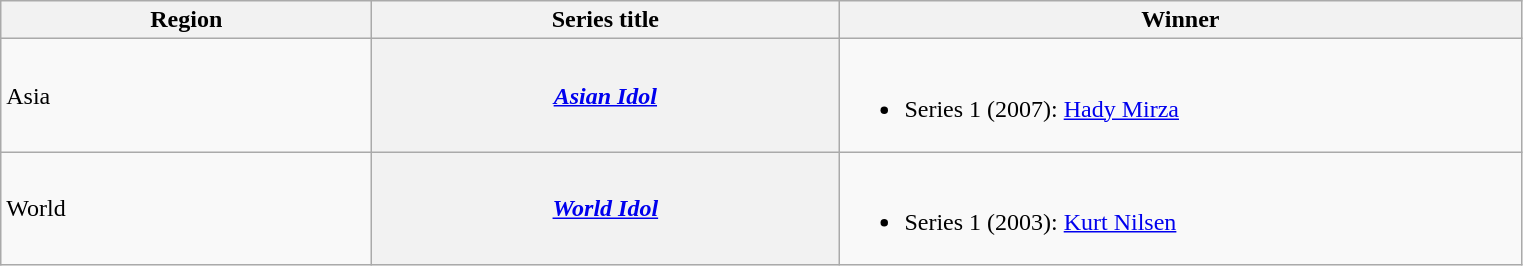<table class="wikitable plainrowheaders">
<tr>
<th scope="col" style="width:15em;">Region</th>
<th scope="col" style="width:19em;">Series title</th>
<th scope="col" style="width:28em;">Winner</th>
</tr>
<tr>
<td>Asia</td>
<th scope="row"><em><a href='#'>Asian Idol</a></em></th>
<td><br><ul><li>Series 1 (2007): <a href='#'>Hady Mirza</a></li></ul></td>
</tr>
<tr>
<td>World</td>
<th scope="row"><em><a href='#'>World Idol</a></em></th>
<td><br><ul><li>Series 1 (2003): <a href='#'>Kurt Nilsen</a></li></ul></td>
</tr>
</table>
